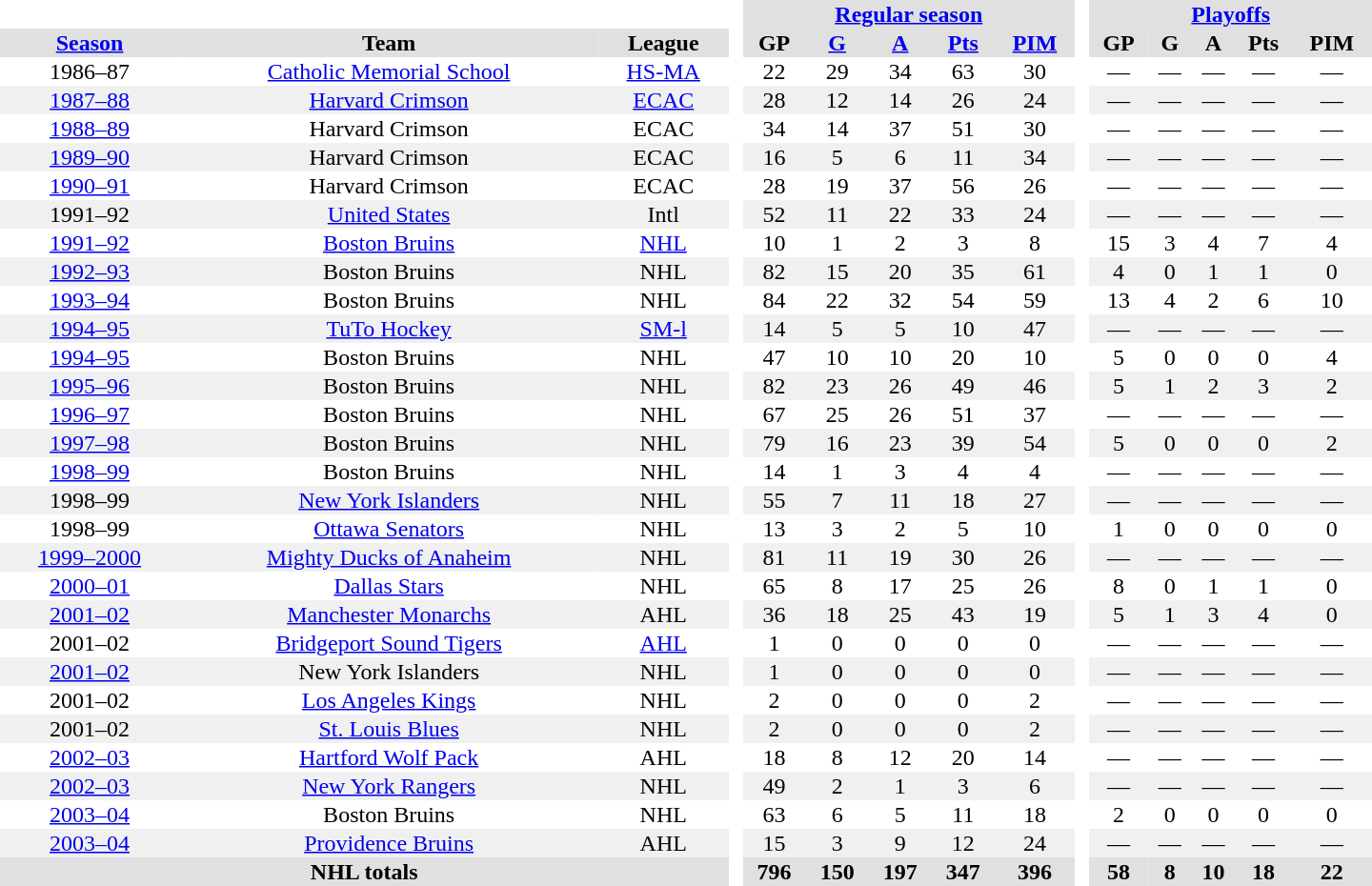<table border="0" cellpadding="1" cellspacing="0" style="text-align:center; width:60em;">
<tr style="background:#e0e0e0;">
<th colspan="3"  bgcolor="#ffffff"> </th>
<th rowspan="99" bgcolor="#ffffff"> </th>
<th colspan="5"><a href='#'>Regular season</a></th>
<th rowspan="99" bgcolor="#ffffff"> </th>
<th colspan="5"><a href='#'>Playoffs</a></th>
</tr>
<tr style="background:#e0e0e0;">
<th><a href='#'>Season</a></th>
<th>Team</th>
<th>League</th>
<th>GP</th>
<th><a href='#'>G</a></th>
<th><a href='#'>A</a></th>
<th><a href='#'>Pts</a></th>
<th><a href='#'>PIM</a></th>
<th>GP</th>
<th>G</th>
<th>A</th>
<th>Pts</th>
<th>PIM</th>
</tr>
<tr>
<td>1986–87</td>
<td><a href='#'>Catholic Memorial School</a></td>
<td><a href='#'>HS-MA</a></td>
<td>22</td>
<td>29</td>
<td>34</td>
<td>63</td>
<td>30</td>
<td>—</td>
<td>—</td>
<td>—</td>
<td>—</td>
<td>—</td>
</tr>
<tr bgcolor=f0f0f0>
<td><a href='#'>1987–88</a></td>
<td><a href='#'>Harvard Crimson</a></td>
<td><a href='#'>ECAC</a></td>
<td>28</td>
<td>12</td>
<td>14</td>
<td>26</td>
<td>24</td>
<td>—</td>
<td>—</td>
<td>—</td>
<td>—</td>
<td>—</td>
</tr>
<tr>
<td><a href='#'>1988–89</a></td>
<td>Harvard Crimson</td>
<td>ECAC</td>
<td>34</td>
<td>14</td>
<td>37</td>
<td>51</td>
<td>30</td>
<td>—</td>
<td>—</td>
<td>—</td>
<td>—</td>
<td>—</td>
</tr>
<tr bgcolor=f0f0f0>
<td><a href='#'>1989–90</a></td>
<td>Harvard Crimson</td>
<td>ECAC</td>
<td>16</td>
<td>5</td>
<td>6</td>
<td>11</td>
<td>34</td>
<td>—</td>
<td>—</td>
<td>—</td>
<td>—</td>
<td>—</td>
</tr>
<tr>
<td><a href='#'>1990–91</a></td>
<td>Harvard Crimson</td>
<td>ECAC</td>
<td>28</td>
<td>19</td>
<td>37</td>
<td>56</td>
<td>26</td>
<td>—</td>
<td>—</td>
<td>—</td>
<td>—</td>
<td>—</td>
</tr>
<tr bgcolor=f0f0f0>
<td>1991–92</td>
<td><a href='#'>United States</a></td>
<td>Intl</td>
<td>52</td>
<td>11</td>
<td>22</td>
<td>33</td>
<td>24</td>
<td>—</td>
<td>—</td>
<td>—</td>
<td>—</td>
<td>—</td>
</tr>
<tr>
<td><a href='#'>1991–92</a></td>
<td><a href='#'>Boston Bruins</a></td>
<td><a href='#'>NHL</a></td>
<td>10</td>
<td>1</td>
<td>2</td>
<td>3</td>
<td>8</td>
<td>15</td>
<td>3</td>
<td>4</td>
<td>7</td>
<td>4</td>
</tr>
<tr bgcolor=f0f0f0>
<td><a href='#'>1992–93</a></td>
<td>Boston Bruins</td>
<td>NHL</td>
<td>82</td>
<td>15</td>
<td>20</td>
<td>35</td>
<td>61</td>
<td>4</td>
<td>0</td>
<td>1</td>
<td>1</td>
<td>0</td>
</tr>
<tr>
<td><a href='#'>1993–94</a></td>
<td>Boston Bruins</td>
<td>NHL</td>
<td>84</td>
<td>22</td>
<td>32</td>
<td>54</td>
<td>59</td>
<td>13</td>
<td>4</td>
<td>2</td>
<td>6</td>
<td>10</td>
</tr>
<tr bgcolor=f0f0f0>
<td><a href='#'>1994–95</a></td>
<td><a href='#'>TuTo Hockey </a></td>
<td><a href='#'>SM-l</a></td>
<td>14</td>
<td>5</td>
<td>5</td>
<td>10</td>
<td>47</td>
<td>—</td>
<td>—</td>
<td>—</td>
<td>—</td>
<td>—</td>
</tr>
<tr>
<td><a href='#'>1994–95</a></td>
<td>Boston Bruins</td>
<td>NHL</td>
<td>47</td>
<td>10</td>
<td>10</td>
<td>20</td>
<td>10</td>
<td>5</td>
<td>0</td>
<td>0</td>
<td>0</td>
<td>4</td>
</tr>
<tr bgcolor=f0f0f0>
<td><a href='#'>1995–96</a></td>
<td>Boston Bruins</td>
<td>NHL</td>
<td>82</td>
<td>23</td>
<td>26</td>
<td>49</td>
<td>46</td>
<td>5</td>
<td>1</td>
<td>2</td>
<td>3</td>
<td>2</td>
</tr>
<tr>
<td><a href='#'>1996–97</a></td>
<td>Boston Bruins</td>
<td>NHL</td>
<td>67</td>
<td>25</td>
<td>26</td>
<td>51</td>
<td>37</td>
<td>—</td>
<td>—</td>
<td>—</td>
<td>—</td>
<td>—</td>
</tr>
<tr bgcolor=f0f0f0>
<td><a href='#'>1997–98</a></td>
<td>Boston Bruins</td>
<td>NHL</td>
<td>79</td>
<td>16</td>
<td>23</td>
<td>39</td>
<td>54</td>
<td>5</td>
<td>0</td>
<td>0</td>
<td>0</td>
<td>2</td>
</tr>
<tr>
<td><a href='#'>1998–99</a></td>
<td>Boston Bruins</td>
<td>NHL</td>
<td>14</td>
<td>1</td>
<td>3</td>
<td>4</td>
<td>4</td>
<td>—</td>
<td>—</td>
<td>—</td>
<td>—</td>
<td>—</td>
</tr>
<tr bgcolor=f0f0f0>
<td>1998–99</td>
<td><a href='#'>New York Islanders</a></td>
<td>NHL</td>
<td>55</td>
<td>7</td>
<td>11</td>
<td>18</td>
<td>27</td>
<td>—</td>
<td>—</td>
<td>—</td>
<td>—</td>
<td>—</td>
</tr>
<tr>
<td>1998–99</td>
<td><a href='#'>Ottawa Senators</a></td>
<td>NHL</td>
<td>13</td>
<td>3</td>
<td>2</td>
<td>5</td>
<td>10</td>
<td>1</td>
<td>0</td>
<td>0</td>
<td>0</td>
<td>0</td>
</tr>
<tr bgcolor=f0f0f0>
<td><a href='#'>1999–2000</a></td>
<td><a href='#'>Mighty Ducks of Anaheim</a></td>
<td>NHL</td>
<td>81</td>
<td>11</td>
<td>19</td>
<td>30</td>
<td>26</td>
<td>—</td>
<td>—</td>
<td>—</td>
<td>—</td>
<td>—</td>
</tr>
<tr>
<td><a href='#'>2000–01</a></td>
<td><a href='#'>Dallas Stars</a></td>
<td>NHL</td>
<td>65</td>
<td>8</td>
<td>17</td>
<td>25</td>
<td>26</td>
<td>8</td>
<td>0</td>
<td>1</td>
<td>1</td>
<td>0</td>
</tr>
<tr bgcolor=f0f0f0>
<td><a href='#'>2001–02</a></td>
<td><a href='#'>Manchester Monarchs</a></td>
<td>AHL</td>
<td>36</td>
<td>18</td>
<td>25</td>
<td>43</td>
<td>19</td>
<td>5</td>
<td>1</td>
<td>3</td>
<td>4</td>
<td>0</td>
</tr>
<tr>
<td>2001–02</td>
<td><a href='#'>Bridgeport Sound Tigers</a></td>
<td><a href='#'>AHL</a></td>
<td>1</td>
<td>0</td>
<td>0</td>
<td>0</td>
<td>0</td>
<td>—</td>
<td>—</td>
<td>—</td>
<td>—</td>
<td>—</td>
</tr>
<tr bgcolor=f0f0f0>
<td><a href='#'>2001–02</a></td>
<td>New York Islanders</td>
<td>NHL</td>
<td>1</td>
<td>0</td>
<td>0</td>
<td>0</td>
<td>0</td>
<td>—</td>
<td>—</td>
<td>—</td>
<td>—</td>
<td>—</td>
</tr>
<tr>
<td>2001–02</td>
<td><a href='#'>Los Angeles Kings</a></td>
<td>NHL</td>
<td>2</td>
<td>0</td>
<td>0</td>
<td>0</td>
<td>2</td>
<td>—</td>
<td>—</td>
<td>—</td>
<td>—</td>
<td>—</td>
</tr>
<tr bgcolor=f0f0f0>
<td>2001–02</td>
<td><a href='#'>St. Louis Blues</a></td>
<td>NHL</td>
<td>2</td>
<td>0</td>
<td>0</td>
<td>0</td>
<td>2</td>
<td>—</td>
<td>—</td>
<td>—</td>
<td>—</td>
<td>—</td>
</tr>
<tr>
<td><a href='#'>2002–03</a></td>
<td><a href='#'>Hartford Wolf Pack</a></td>
<td>AHL</td>
<td>18</td>
<td>8</td>
<td>12</td>
<td>20</td>
<td>14</td>
<td>—</td>
<td>—</td>
<td>—</td>
<td>—</td>
<td>—</td>
</tr>
<tr bgcolor=f0f0f0>
<td><a href='#'>2002–03</a></td>
<td><a href='#'>New York Rangers</a></td>
<td>NHL</td>
<td>49</td>
<td>2</td>
<td>1</td>
<td>3</td>
<td>6</td>
<td>—</td>
<td>—</td>
<td>—</td>
<td>—</td>
<td>—</td>
</tr>
<tr>
<td><a href='#'>2003–04</a></td>
<td>Boston Bruins</td>
<td>NHL</td>
<td>63</td>
<td>6</td>
<td>5</td>
<td>11</td>
<td>18</td>
<td>2</td>
<td>0</td>
<td>0</td>
<td>0</td>
<td>0</td>
</tr>
<tr bgcolor=f0f0f0>
<td><a href='#'>2003–04</a></td>
<td><a href='#'>Providence Bruins</a></td>
<td>AHL</td>
<td>15</td>
<td>3</td>
<td>9</td>
<td>12</td>
<td>24</td>
<td>—</td>
<td>—</td>
<td>—</td>
<td>—</td>
<td>—</td>
</tr>
<tr bgcolor="#e0e0e0">
<th colspan="3">NHL totals</th>
<th>796</th>
<th>150</th>
<th>197</th>
<th>347</th>
<th>396</th>
<th>58</th>
<th>8</th>
<th>10</th>
<th>18</th>
<th>22</th>
</tr>
</table>
